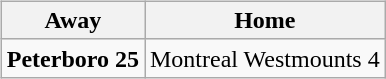<table cellspacing="10">
<tr>
<td valign="top"><br><table class="wikitable">
<tr>
<th>Away</th>
<th>Home</th>
</tr>
<tr>
<td><strong>Peterboro 25</strong></td>
<td>Montreal Westmounts 4</td>
</tr>
</table>
</td>
</tr>
</table>
